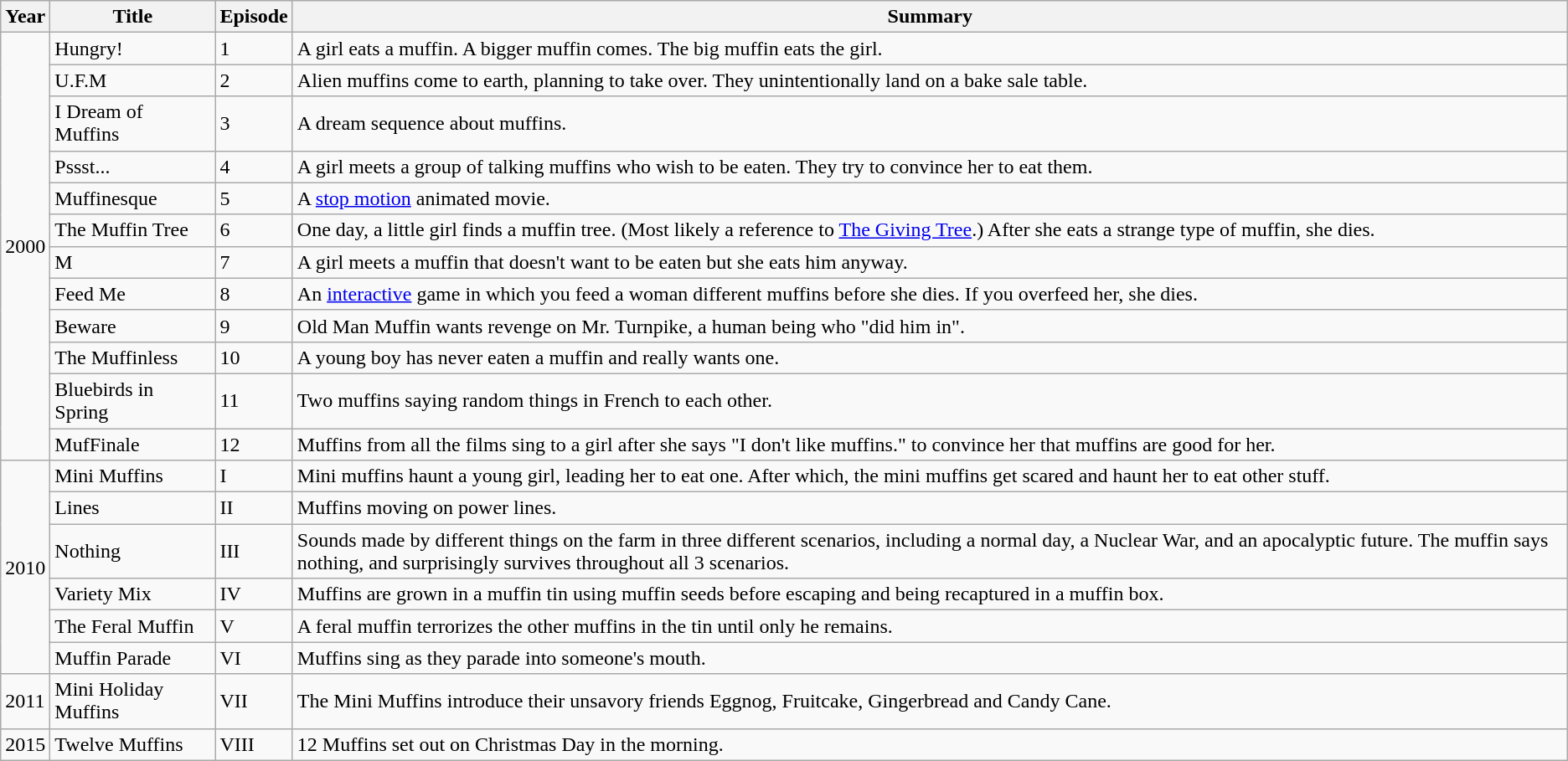<table class="wikitable">
<tr>
<th>Year</th>
<th>Title</th>
<th>Episode</th>
<th>Summary</th>
</tr>
<tr>
<td rowspan="12">2000</td>
<td>Hungry!</td>
<td>1</td>
<td>A girl eats a muffin. A bigger muffin comes. The big muffin eats the girl.</td>
</tr>
<tr>
<td>U.F.M</td>
<td>2</td>
<td>Alien muffins come to earth, planning to take over. They unintentionally land on a bake sale table.</td>
</tr>
<tr>
<td>I Dream of Muffins</td>
<td>3</td>
<td>A dream sequence about muffins.</td>
</tr>
<tr>
<td>Pssst...</td>
<td>4</td>
<td>A girl meets a group of talking muffins who wish to be eaten. They try to convince her to eat them.</td>
</tr>
<tr>
<td>Muffinesque</td>
<td>5</td>
<td>A <a href='#'>stop motion</a> animated movie.</td>
</tr>
<tr>
<td>The Muffin Tree</td>
<td>6</td>
<td>One day, a little girl finds a muffin tree. (Most likely a reference to <a href='#'>The Giving Tree</a>.) After she eats a strange type of muffin, she dies.</td>
</tr>
<tr>
<td>M</td>
<td>7</td>
<td>A girl meets a muffin that doesn't want to be eaten but she eats him anyway.</td>
</tr>
<tr>
<td>Feed Me</td>
<td>8</td>
<td>An <a href='#'>interactive</a> game in which you feed a woman different muffins before she dies. If you overfeed her, she dies.</td>
</tr>
<tr>
<td>Beware</td>
<td>9</td>
<td>Old Man Muffin wants revenge on Mr. Turnpike, a human being who "did him in".</td>
</tr>
<tr>
<td>The Muffinless</td>
<td>10</td>
<td>A young boy has never eaten a muffin and really wants one.</td>
</tr>
<tr>
<td>Bluebirds in Spring</td>
<td>11</td>
<td>Two muffins saying random things in French to each other.</td>
</tr>
<tr>
<td>MufFinale</td>
<td>12</td>
<td>Muffins from all the films sing to a girl after she says "I don't like muffins." to convince her that muffins are good for her.</td>
</tr>
<tr>
<td rowspan="6">2010</td>
<td>Mini Muffins</td>
<td>I</td>
<td>Mini muffins haunt a young girl, leading her to eat one. After which, the mini muffins get scared and haunt her to eat other stuff.</td>
</tr>
<tr>
<td>Lines</td>
<td>II</td>
<td>Muffins moving on power lines.</td>
</tr>
<tr>
<td>Nothing</td>
<td>III</td>
<td>Sounds made by different things on the farm in three different scenarios, including a normal day, a Nuclear War, and an apocalyptic future.  The muffin says nothing, and surprisingly survives throughout all 3 scenarios.</td>
</tr>
<tr>
<td>Variety Mix</td>
<td>IV</td>
<td>Muffins are grown in a muffin tin using muffin seeds before escaping and being recaptured in a muffin box.</td>
</tr>
<tr>
<td>The Feral Muffin</td>
<td>V</td>
<td>A feral muffin terrorizes the other muffins in the tin until only he remains.</td>
</tr>
<tr>
<td>Muffin Parade</td>
<td>VI</td>
<td>Muffins sing as they parade into someone's mouth.</td>
</tr>
<tr>
<td>2011</td>
<td>Mini Holiday Muffins</td>
<td>VII</td>
<td>The Mini Muffins introduce their unsavory friends Eggnog, Fruitcake, Gingerbread and Candy Cane.</td>
</tr>
<tr>
<td>2015</td>
<td>Twelve Muffins</td>
<td>VIII</td>
<td>12 Muffins set out on Christmas Day in the morning.</td>
</tr>
</table>
